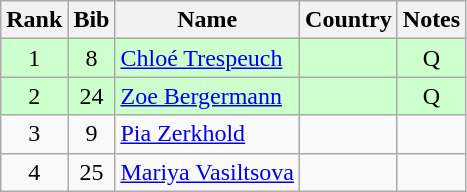<table class="wikitable" style="text-align:center;">
<tr>
<th>Rank</th>
<th>Bib</th>
<th>Name</th>
<th>Country</th>
<th>Notes</th>
</tr>
<tr bgcolor=ccffcc>
<td>1</td>
<td>8</td>
<td align=left><a href='#'>Chloé Trespeuch</a></td>
<td align=left></td>
<td>Q</td>
</tr>
<tr bgcolor=ccffcc>
<td>2</td>
<td>24</td>
<td align=left><a href='#'>Zoe Bergermann</a></td>
<td align=left></td>
<td>Q</td>
</tr>
<tr>
<td>3</td>
<td>9</td>
<td align=left><a href='#'>Pia Zerkhold</a></td>
<td align=left></td>
<td></td>
</tr>
<tr>
<td>4</td>
<td>25</td>
<td align=left><a href='#'>Mariya Vasiltsova</a></td>
<td align=left></td>
<td></td>
</tr>
</table>
